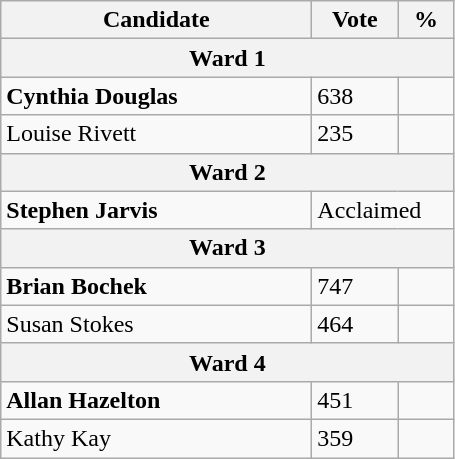<table class="wikitable">
<tr>
<th bgcolor="#DDDDFF" width="200px">Candidate</th>
<th bgcolor="#DDDDFF" width="50px">Vote</th>
<th bgcolor="#DDDDFF" width="30px">%</th>
</tr>
<tr>
<th colspan="3">Ward 1</th>
</tr>
<tr>
<td><strong>Cynthia Douglas</strong></td>
<td>638</td>
<td></td>
</tr>
<tr>
<td>Louise Rivett</td>
<td>235</td>
<td></td>
</tr>
<tr>
<th colspan="3">Ward 2</th>
</tr>
<tr>
<td><strong>Stephen Jarvis</strong></td>
<td colspan="2">Acclaimed</td>
</tr>
<tr>
<th colspan="3">Ward 3</th>
</tr>
<tr>
<td><strong>Brian Bochek</strong></td>
<td>747</td>
<td></td>
</tr>
<tr>
<td>Susan Stokes</td>
<td>464</td>
<td></td>
</tr>
<tr>
<th colspan="3">Ward 4</th>
</tr>
<tr>
<td><strong>Allan Hazelton</strong></td>
<td>451</td>
<td></td>
</tr>
<tr>
<td>Kathy Kay</td>
<td>359</td>
<td></td>
</tr>
</table>
